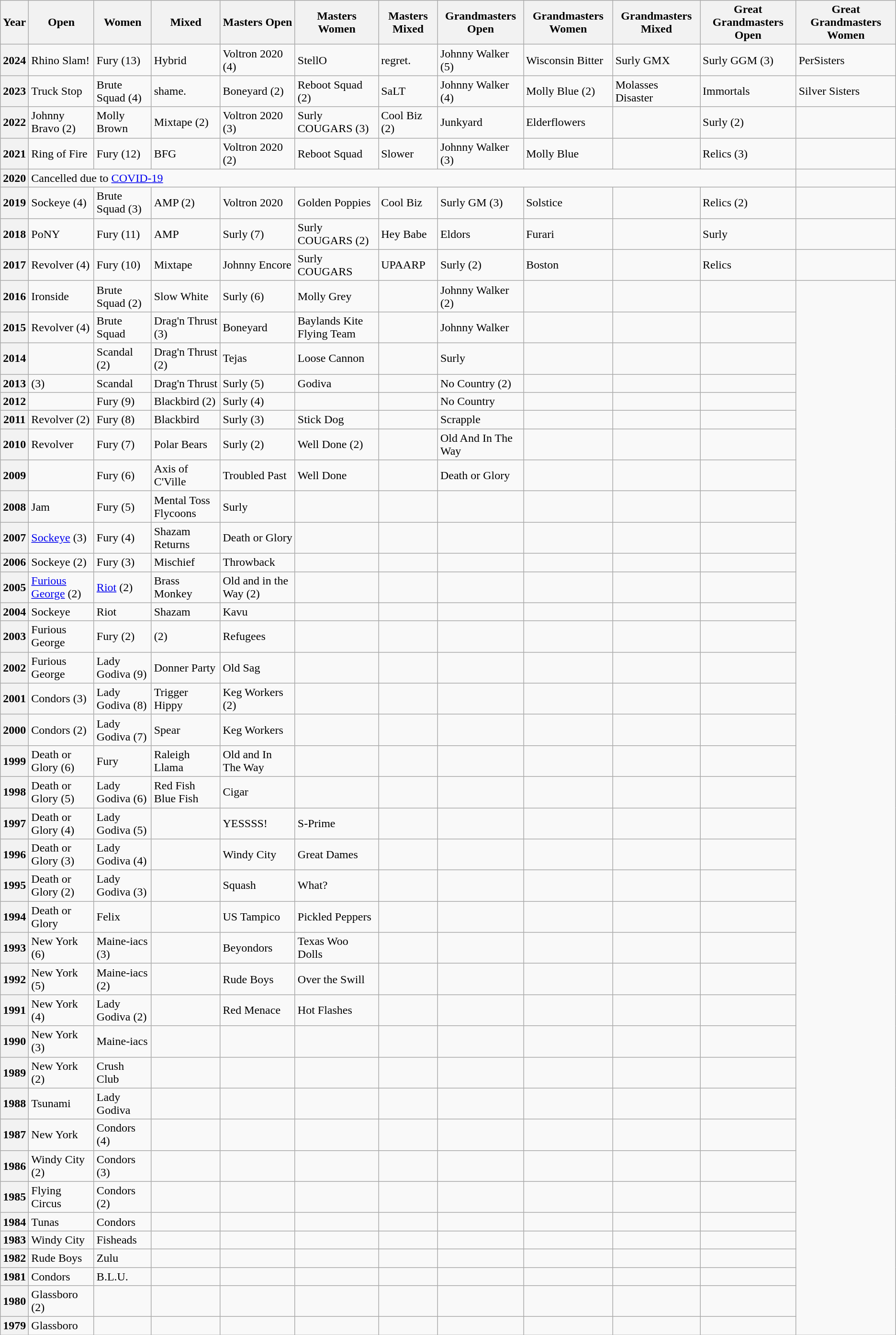<table class="wikitable">
<tr>
<th>Year</th>
<th>Open</th>
<th>Women</th>
<th>Mixed</th>
<th>Masters Open</th>
<th>Masters Women</th>
<th>Masters Mixed</th>
<th>Grandmasters Open</th>
<th>Grandmasters Women</th>
<th>Grandmasters Mixed</th>
<th>Great Grandmasters Open</th>
<th>Great Grandmasters Women</th>
</tr>
<tr>
<th>2024</th>
<td>Rhino Slam!</td>
<td>Fury (13)</td>
<td>Hybrid</td>
<td>Voltron 2020 (4)</td>
<td>StellO</td>
<td>regret.</td>
<td>Johnny Walker (5)</td>
<td>Wisconsin Bitter</td>
<td>Surly GMX</td>
<td>Surly GGM (3)</td>
<td>PerSisters</td>
</tr>
<tr>
<th>2023</th>
<td>Truck Stop</td>
<td>Brute Squad (4)</td>
<td>shame.</td>
<td>Boneyard (2)</td>
<td>Reboot Squad (2)</td>
<td>SaLT</td>
<td>Johnny Walker (4)</td>
<td>Molly Blue (2)</td>
<td>Molasses Disaster</td>
<td>Immortals</td>
<td>Silver Sisters</td>
</tr>
<tr>
<th>2022</th>
<td>Johnny Bravo (2)</td>
<td>Molly Brown</td>
<td>Mixtape (2)</td>
<td>Voltron 2020 (3)</td>
<td>Surly COUGARS (3)</td>
<td>Cool Biz (2)</td>
<td>Junkyard</td>
<td>Elderflowers</td>
<td></td>
<td>Surly (2)</td>
<td></td>
</tr>
<tr>
<th>2021</th>
<td>Ring of Fire</td>
<td>Fury (12)</td>
<td>BFG</td>
<td>Voltron 2020 (2)</td>
<td>Reboot Squad</td>
<td>Slower</td>
<td>Johnny Walker (3)</td>
<td>Molly Blue</td>
<td></td>
<td>Relics (3)</td>
<td></td>
</tr>
<tr>
<th>2020</th>
<td colspan="10">Cancelled due to <a href='#'>COVID-19</a></td>
<td></td>
</tr>
<tr>
<th>2019</th>
<td>Sockeye (4)</td>
<td>Brute Squad (3)</td>
<td>AMP (2)</td>
<td>Voltron 2020</td>
<td>Golden Poppies</td>
<td>Cool Biz</td>
<td>Surly GM (3)</td>
<td>Solstice</td>
<td></td>
<td>Relics (2)</td>
<td></td>
</tr>
<tr>
<th>2018</th>
<td>PoNY</td>
<td>Fury (11)</td>
<td>AMP</td>
<td>Surly (7)</td>
<td>Surly COUGARS (2)</td>
<td>Hey Babe</td>
<td>Eldors</td>
<td>Furari</td>
<td></td>
<td>Surly</td>
<td></td>
</tr>
<tr>
<th>2017</th>
<td>Revolver (4)</td>
<td>Fury (10)</td>
<td>Mixtape</td>
<td>Johnny Encore</td>
<td>Surly COUGARS</td>
<td>UPAARP</td>
<td>Surly (2)</td>
<td>Boston</td>
<td></td>
<td>Relics</td>
<td></td>
</tr>
<tr>
<th>2016</th>
<td>Ironside</td>
<td>Brute Squad (2)</td>
<td>Slow White</td>
<td>Surly (6)</td>
<td>Molly Grey</td>
<td></td>
<td>Johnny Walker (2)</td>
<td></td>
<td></td>
<td></td>
</tr>
<tr>
<th>2015</th>
<td>Revolver (4)</td>
<td>Brute Squad</td>
<td>Drag'n Thrust (3)</td>
<td>Boneyard</td>
<td>Baylands Kite Flying Team</td>
<td></td>
<td>Johnny Walker</td>
<td></td>
<td></td>
<td></td>
</tr>
<tr>
<th>2014</th>
<td></td>
<td>Scandal (2)</td>
<td>Drag'n Thrust (2)</td>
<td>Tejas</td>
<td>Loose Cannon</td>
<td></td>
<td>Surly</td>
<td></td>
<td></td>
<td></td>
</tr>
<tr>
<th>2013</th>
<td> (3)</td>
<td>Scandal</td>
<td>Drag'n Thrust</td>
<td>Surly (5)</td>
<td>Godiva</td>
<td></td>
<td>No Country (2)</td>
<td></td>
<td></td>
<td></td>
</tr>
<tr>
<th>2012</th>
<td></td>
<td>Fury (9)</td>
<td>Blackbird (2)</td>
<td>Surly (4)</td>
<td></td>
<td></td>
<td>No Country</td>
<td></td>
<td></td>
<td></td>
</tr>
<tr>
<th>2011</th>
<td>Revolver (2)</td>
<td>Fury (8)</td>
<td>Blackbird</td>
<td>Surly (3)</td>
<td>Stick Dog</td>
<td></td>
<td>Scrapple</td>
<td></td>
<td></td>
<td></td>
</tr>
<tr>
<th>2010</th>
<td>Revolver</td>
<td>Fury (7)</td>
<td>Polar Bears</td>
<td>Surly (2)</td>
<td>Well Done (2)</td>
<td></td>
<td>Old And In The Way</td>
<td></td>
<td></td>
<td></td>
</tr>
<tr>
<th>2009</th>
<td></td>
<td>Fury (6)</td>
<td>Axis of C'Ville</td>
<td>Troubled Past</td>
<td>Well Done</td>
<td></td>
<td>Death or Glory</td>
<td></td>
<td></td>
<td></td>
</tr>
<tr>
<th>2008</th>
<td>Jam</td>
<td>Fury (5)</td>
<td>Mental Toss Flycoons</td>
<td>Surly</td>
<td></td>
<td></td>
<td></td>
<td></td>
<td></td>
<td></td>
</tr>
<tr>
<th>2007</th>
<td><a href='#'>Sockeye</a> (3)</td>
<td>Fury (4)</td>
<td>Shazam Returns</td>
<td>Death or Glory</td>
<td></td>
<td></td>
<td></td>
<td></td>
<td></td>
<td></td>
</tr>
<tr>
<th>2006</th>
<td>Sockeye (2)</td>
<td>Fury (3)</td>
<td>Mischief</td>
<td>Throwback</td>
<td></td>
<td></td>
<td></td>
<td></td>
<td></td>
<td></td>
</tr>
<tr>
<th>2005</th>
<td><a href='#'>Furious George</a> (2)</td>
<td><a href='#'>Riot</a> (2)</td>
<td>Brass Monkey</td>
<td>Old and in the Way (2)</td>
<td></td>
<td></td>
<td></td>
<td></td>
<td></td>
<td></td>
</tr>
<tr>
<th>2004</th>
<td>Sockeye</td>
<td>Riot</td>
<td>Shazam</td>
<td>Kavu</td>
<td></td>
<td></td>
<td></td>
<td></td>
<td></td>
<td></td>
</tr>
<tr>
<th>2003</th>
<td>Furious George</td>
<td>Fury (2)</td>
<td> (2)</td>
<td>Refugees</td>
<td></td>
<td></td>
<td></td>
<td></td>
<td></td>
<td></td>
</tr>
<tr>
<th>2002</th>
<td>Furious George</td>
<td>Lady Godiva (9)</td>
<td>Donner Party</td>
<td>Old Sag</td>
<td></td>
<td></td>
<td></td>
<td></td>
<td></td>
<td></td>
</tr>
<tr>
<th>2001</th>
<td>Condors (3)</td>
<td>Lady Godiva (8)</td>
<td>Trigger Hippy</td>
<td>Keg Workers (2)</td>
<td></td>
<td></td>
<td></td>
<td></td>
<td></td>
<td></td>
</tr>
<tr>
<th>2000</th>
<td>Condors (2)</td>
<td>Lady Godiva (7)</td>
<td>Spear</td>
<td>Keg Workers</td>
<td></td>
<td></td>
<td></td>
<td></td>
<td></td>
<td></td>
</tr>
<tr>
<th>1999</th>
<td>Death or Glory (6)</td>
<td>Fury</td>
<td>Raleigh Llama</td>
<td>Old and In The Way</td>
<td></td>
<td></td>
<td></td>
<td></td>
<td></td>
<td></td>
</tr>
<tr>
<th>1998</th>
<td>Death or Glory (5)</td>
<td>Lady Godiva (6)</td>
<td>Red Fish Blue Fish</td>
<td>Cigar</td>
<td></td>
<td></td>
<td></td>
<td></td>
<td></td>
<td></td>
</tr>
<tr>
<th>1997</th>
<td>Death or Glory (4)</td>
<td>Lady Godiva (5)</td>
<td></td>
<td>YESSSS!</td>
<td>S-Prime</td>
<td></td>
<td></td>
<td></td>
<td></td>
<td></td>
</tr>
<tr>
<th>1996</th>
<td>Death or Glory (3)</td>
<td>Lady Godiva (4)</td>
<td></td>
<td>Windy City</td>
<td>Great Dames</td>
<td></td>
<td></td>
<td></td>
<td></td>
<td></td>
</tr>
<tr>
<th>1995</th>
<td>Death or Glory (2)</td>
<td>Lady Godiva (3)</td>
<td></td>
<td>Squash</td>
<td>What?</td>
<td></td>
<td></td>
<td></td>
<td></td>
<td></td>
</tr>
<tr>
<th>1994</th>
<td>Death or Glory</td>
<td>Felix</td>
<td></td>
<td>US Tampico</td>
<td>Pickled Peppers</td>
<td></td>
<td></td>
<td></td>
<td></td>
<td></td>
</tr>
<tr>
<th>1993</th>
<td>New York (6)</td>
<td>Maine-iacs (3)</td>
<td></td>
<td>Beyondors</td>
<td>Texas Woo Dolls</td>
<td></td>
<td></td>
<td></td>
<td></td>
<td></td>
</tr>
<tr>
<th>1992</th>
<td>New York (5)</td>
<td>Maine-iacs (2)</td>
<td></td>
<td>Rude Boys</td>
<td>Over the Swill</td>
<td></td>
<td></td>
<td></td>
<td></td>
<td></td>
</tr>
<tr>
<th>1991</th>
<td>New York (4)</td>
<td>Lady Godiva (2)</td>
<td></td>
<td>Red Menace</td>
<td>Hot Flashes</td>
<td></td>
<td></td>
<td></td>
<td></td>
<td></td>
</tr>
<tr>
<th>1990</th>
<td>New York (3)</td>
<td>Maine-iacs</td>
<td></td>
<td></td>
<td></td>
<td></td>
<td></td>
<td></td>
<td></td>
<td></td>
</tr>
<tr>
<th>1989</th>
<td>New York (2)</td>
<td>Crush Club</td>
<td></td>
<td></td>
<td></td>
<td></td>
<td></td>
<td></td>
<td></td>
<td></td>
</tr>
<tr>
<th>1988</th>
<td>Tsunami</td>
<td>Lady Godiva</td>
<td></td>
<td></td>
<td></td>
<td></td>
<td></td>
<td></td>
<td></td>
<td></td>
</tr>
<tr>
<th>1987</th>
<td>New York</td>
<td>Condors (4)</td>
<td></td>
<td></td>
<td></td>
<td></td>
<td></td>
<td></td>
<td></td>
<td></td>
</tr>
<tr>
<th>1986</th>
<td>Windy City (2)</td>
<td>Condors (3)</td>
<td></td>
<td></td>
<td></td>
<td></td>
<td></td>
<td></td>
<td></td>
<td></td>
</tr>
<tr>
<th>1985</th>
<td>Flying Circus</td>
<td>Condors (2)</td>
<td></td>
<td></td>
<td></td>
<td></td>
<td></td>
<td></td>
<td></td>
<td></td>
</tr>
<tr>
<th>1984</th>
<td>Tunas</td>
<td>Condors</td>
<td></td>
<td></td>
<td></td>
<td></td>
<td></td>
<td></td>
<td></td>
<td></td>
</tr>
<tr>
<th>1983</th>
<td>Windy City</td>
<td>Fisheads</td>
<td></td>
<td></td>
<td></td>
<td></td>
<td></td>
<td></td>
<td></td>
<td></td>
</tr>
<tr>
<th>1982</th>
<td>Rude Boys</td>
<td>Zulu</td>
<td></td>
<td></td>
<td></td>
<td></td>
<td></td>
<td></td>
<td></td>
<td></td>
</tr>
<tr>
<th>1981</th>
<td>Condors</td>
<td>B.L.U.</td>
<td></td>
<td></td>
<td></td>
<td></td>
<td></td>
<td></td>
<td></td>
<td></td>
</tr>
<tr>
<th>1980</th>
<td>Glassboro (2)</td>
<td></td>
<td></td>
<td></td>
<td></td>
<td></td>
<td></td>
<td></td>
<td></td>
<td></td>
</tr>
<tr>
<th>1979</th>
<td>Glassboro</td>
<td></td>
<td></td>
<td></td>
<td></td>
<td></td>
<td></td>
<td></td>
<td></td>
<td></td>
</tr>
</table>
